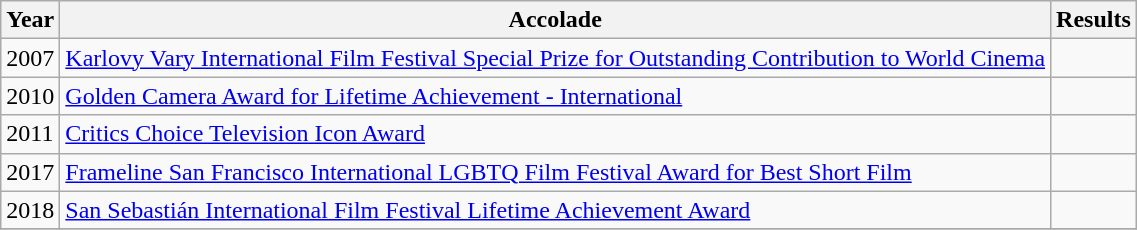<table class="wikitable">
<tr>
<th>Year</th>
<th>Accolade</th>
<th>Results</th>
</tr>
<tr>
<td>2007</td>
<td><a href='#'>Karlovy Vary International Film Festival Special Prize for Outstanding Contribution to World Cinema</a></td>
<td></td>
</tr>
<tr>
<td>2010</td>
<td><a href='#'>Golden Camera Award for Lifetime Achievement - International</a></td>
<td></td>
</tr>
<tr>
<td>2011</td>
<td><a href='#'>Critics Choice Television Icon Award</a></td>
<td></td>
</tr>
<tr>
<td>2017</td>
<td><a href='#'>Frameline San Francisco International LGBTQ Film Festival Award for Best Short Film</a></td>
<td></td>
</tr>
<tr>
<td>2018</td>
<td><a href='#'>San Sebastián International Film Festival Lifetime Achievement Award</a></td>
<td></td>
</tr>
<tr>
</tr>
</table>
